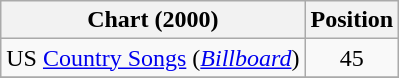<table class="wikitable sortable">
<tr>
<th scope="col">Chart (2000)</th>
<th scope="col">Position</th>
</tr>
<tr>
<td>US <a href='#'>Country Songs</a> (<em><a href='#'>Billboard</a></em>)</td>
<td align="center">45</td>
</tr>
<tr>
</tr>
</table>
